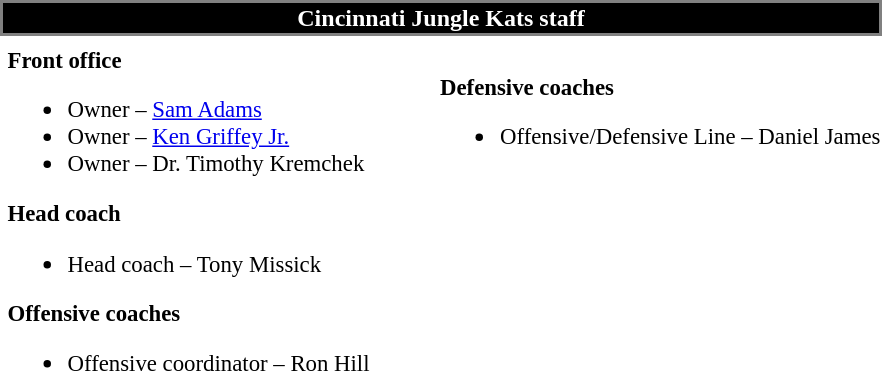<table class="toccolours" style="text-align: left;">
<tr>
<th colspan="7" style="background:#000000; color:white; text-align: center; border:2px solid gray;"><strong>Cincinnati Jungle Kats staff</strong></th>
</tr>
<tr>
<td colspan=7 align="right"></td>
</tr>
<tr>
<td valign="top"></td>
<td style="font-size: 95%;" valign="top"><strong>Front office</strong><br><ul><li>Owner – <a href='#'>Sam Adams</a></li><li>Owner – <a href='#'>Ken Griffey Jr.</a></li><li>Owner – Dr. Timothy Kremchek</li></ul><strong>Head coach</strong><ul><li>Head coach – Tony Missick</li></ul><strong>Offensive coaches</strong><ul><li>Offensive coordinator – Ron Hill</li></ul></td>
<td width="35"> </td>
<td valign="top"></td>
<td style="font-size: 95%;" valign="top"><br><strong>Defensive coaches</strong><ul><li>Offensive/Defensive Line – Daniel James</li></ul></td>
</tr>
</table>
